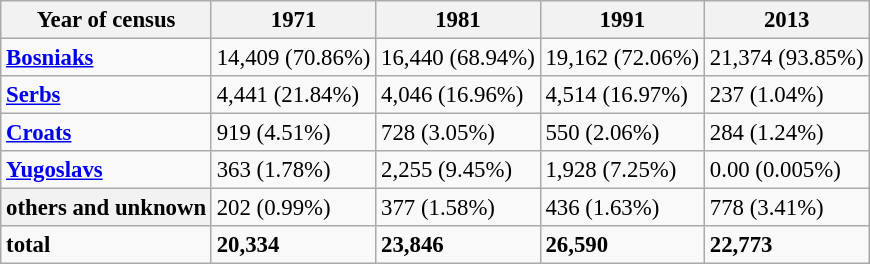<table class="wikitable" style="font-size:95%;">
<tr>
<th>Year of census</th>
<th>1971</th>
<th>1981</th>
<th>1991</th>
<th>2013</th>
</tr>
<tr>
<td><strong><a href='#'>Bosniaks</a></strong></td>
<td>14,409 (70.86%)</td>
<td>16,440 (68.94%)</td>
<td>19,162 (72.06%)</td>
<td>21,374 (93.85%)</td>
</tr>
<tr>
<td><strong><a href='#'>Serbs</a></strong></td>
<td>4,441 (21.84%)</td>
<td>4,046 (16.96%)</td>
<td>4,514 (16.97%)</td>
<td>237 (1.04%)</td>
</tr>
<tr>
<td><strong><a href='#'>Croats</a></strong></td>
<td>919 (4.51%)</td>
<td>728 (3.05%)</td>
<td>550 (2.06%)</td>
<td>284 (1.24%)</td>
</tr>
<tr>
<td><strong><a href='#'>Yugoslavs</a></strong></td>
<td>363 (1.78%)</td>
<td>2,255 (9.45%)</td>
<td>1,928 (7.25%)</td>
<td>0.00 (0.005%)</td>
</tr>
<tr>
<th>others and unknown</th>
<td>202 (0.99%)</td>
<td>377 (1.58%)</td>
<td>436 (1.63%)</td>
<td>778 (3.41%)</td>
</tr>
<tr>
<td><strong>total</strong></td>
<td><strong>20,334</strong></td>
<td><strong>23,846</strong></td>
<td><strong>26,590</strong></td>
<td><strong>22,773</strong></td>
</tr>
</table>
